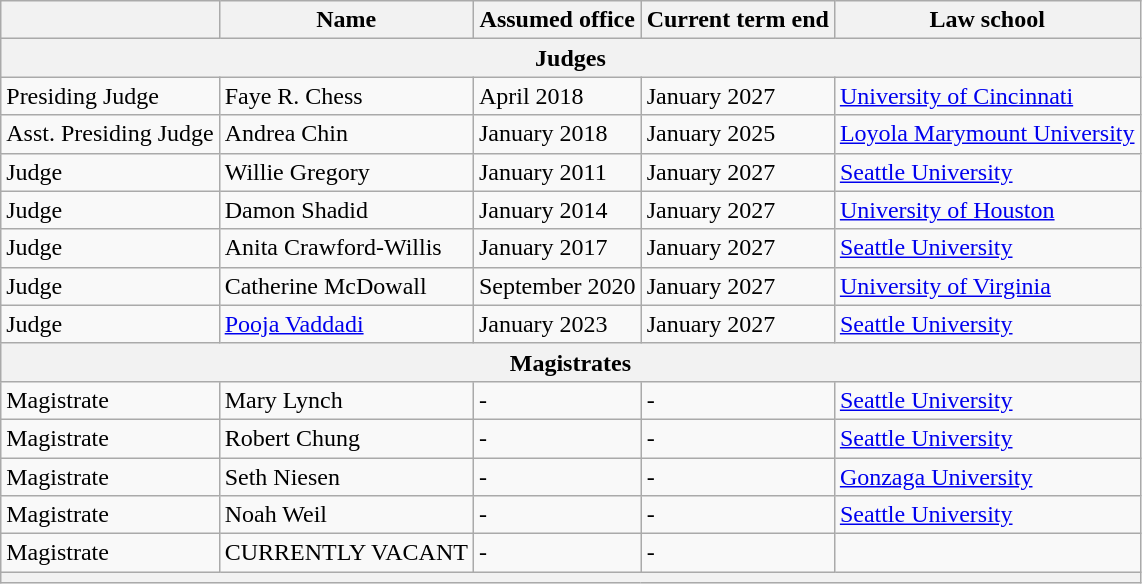<table class="wikitable">
<tr>
<th></th>
<th>Name</th>
<th>Assumed office</th>
<th>Current term end</th>
<th>Law school</th>
</tr>
<tr>
<th colspan="5">Judges</th>
</tr>
<tr>
<td>Presiding Judge</td>
<td>Faye R. Chess</td>
<td>April 2018</td>
<td>January 2027</td>
<td><a href='#'>University of Cincinnati</a></td>
</tr>
<tr>
<td>Asst. Presiding Judge</td>
<td>Andrea Chin</td>
<td>January 2018</td>
<td>January 2025</td>
<td><a href='#'>Loyola Marymount University</a></td>
</tr>
<tr>
<td>Judge</td>
<td>Willie Gregory</td>
<td>January 2011</td>
<td>January 2027</td>
<td><a href='#'> Seattle University</a></td>
</tr>
<tr>
<td>Judge</td>
<td>Damon Shadid</td>
<td>January 2014</td>
<td>January 2027</td>
<td><a href='#'>University of Houston</a></td>
</tr>
<tr>
<td>Judge</td>
<td>Anita Crawford-Willis</td>
<td>January 2017</td>
<td>January 2027</td>
<td><a href='#'>Seattle University</a></td>
</tr>
<tr>
<td>Judge</td>
<td>Catherine McDowall</td>
<td>September 2020</td>
<td>January 2027</td>
<td><a href='#'>University of Virginia</a></td>
</tr>
<tr>
<td>Judge</td>
<td><a href='#'>Pooja Vaddadi</a></td>
<td>January 2023</td>
<td>January 2027</td>
<td><a href='#'>Seattle University</a></td>
</tr>
<tr>
<th colspan="5">Magistrates</th>
</tr>
<tr>
<td>Magistrate</td>
<td>Mary Lynch</td>
<td>-</td>
<td>-</td>
<td><a href='#'>Seattle University</a></td>
</tr>
<tr>
<td>Magistrate</td>
<td>Robert Chung</td>
<td>-</td>
<td>-</td>
<td><a href='#'>Seattle University</a></td>
</tr>
<tr>
<td>Magistrate</td>
<td>Seth Niesen</td>
<td>-</td>
<td>-</td>
<td><a href='#'>Gonzaga University</a></td>
</tr>
<tr>
<td>Magistrate</td>
<td>Noah Weil</td>
<td>-</td>
<td>-</td>
<td><a href='#'>Seattle University</a></td>
</tr>
<tr>
<td>Magistrate</td>
<td>CURRENTLY VACANT</td>
<td>-</td>
<td>-</td>
<td></td>
</tr>
<tr>
<th colspan="5"></th>
</tr>
</table>
